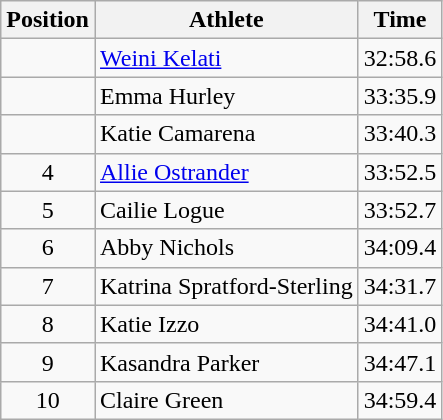<table class="wikitable sortable">
<tr>
<th>Position</th>
<th>Athlete</th>
<th>Time</th>
</tr>
<tr>
<td align=center></td>
<td><a href='#'>Weini Kelati</a></td>
<td>32:58.6</td>
</tr>
<tr>
<td align=center></td>
<td>Emma Hurley</td>
<td>33:35.9</td>
</tr>
<tr>
<td align=center></td>
<td>Katie Camarena</td>
<td>33:40.3</td>
</tr>
<tr>
<td align=center>4</td>
<td><a href='#'>Allie Ostrander</a></td>
<td>33:52.5</td>
</tr>
<tr>
<td align=center>5</td>
<td>Cailie Logue</td>
<td>33:52.7</td>
</tr>
<tr>
<td align=center>6</td>
<td>Abby Nichols</td>
<td>34:09.4</td>
</tr>
<tr>
<td align=center>7</td>
<td>Katrina Spratford-Sterling</td>
<td>34:31.7</td>
</tr>
<tr>
<td align=center>8</td>
<td>Katie Izzo</td>
<td>34:41.0</td>
</tr>
<tr>
<td align=center>9</td>
<td>Kasandra Parker</td>
<td>34:47.1</td>
</tr>
<tr>
<td align=center>10</td>
<td>Claire Green</td>
<td>34:59.4</td>
</tr>
</table>
